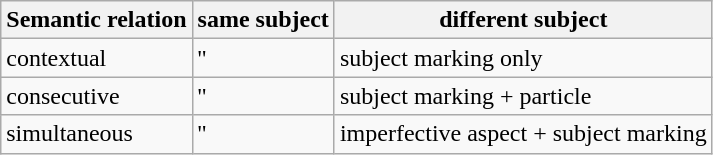<table class="wikitable">
<tr>
<th>Semantic relation</th>
<th>same subject</th>
<th>different subject</th>
</tr>
<tr>
<td>contextual</td>
<td> ''</td>
<td>subject marking only</td>
</tr>
<tr>
<td>consecutive</td>
<td> ''</td>
<td>subject marking + particle </td>
</tr>
<tr>
<td>simultaneous</td>
<td> ''</td>
<td>imperfective aspect  + subject marking</td>
</tr>
</table>
